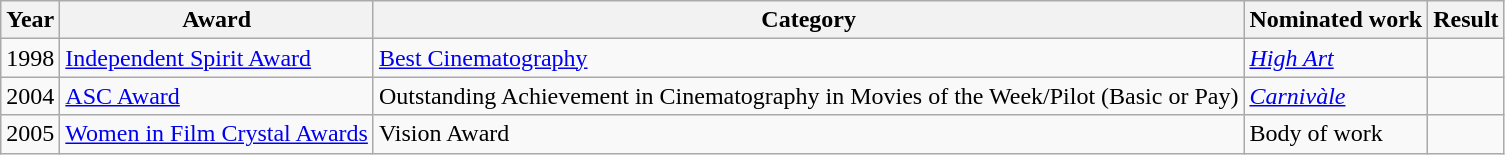<table class="wikitable plainrowheaders">
<tr>
<th scope="col">Year</th>
<th scope="col">Award</th>
<th scope="col">Category</th>
<th scope="col">Nominated work</th>
<th scope="col">Result</th>
</tr>
<tr>
<td>1998</td>
<td><a href='#'>Independent Spirit Award</a></td>
<td><a href='#'>Best Cinematography</a></td>
<td><em><a href='#'>High Art</a></em></td>
<td></td>
</tr>
<tr>
<td>2004</td>
<td><a href='#'>ASC Award</a></td>
<td>Outstanding Achievement in Cinematography in Movies of the Week/Pilot (Basic or Pay)</td>
<td><em><a href='#'>Carnivàle</a></em></td>
<td></td>
</tr>
<tr>
<td>2005</td>
<td><a href='#'>Women in Film Crystal Awards</a></td>
<td>Vision Award</td>
<td>Body of work</td>
<td></td>
</tr>
</table>
